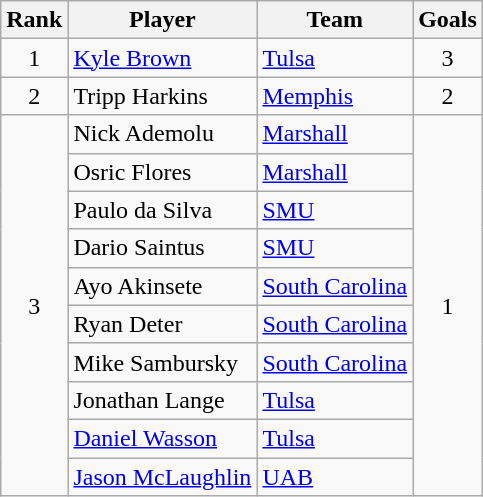<table class="wikitable" style="text-align:center">
<tr>
<th>Rank</th>
<th>Player</th>
<th>Team</th>
<th>Goals</th>
</tr>
<tr>
<td>1</td>
<td align=left><a href='#'>Kyle Brown</a></td>
<td align=left><a href='#'>Tulsa</a></td>
<td>3</td>
</tr>
<tr>
<td>2</td>
<td align=left>Tripp Harkins</td>
<td align=left><a href='#'>Memphis</a></td>
<td>2</td>
</tr>
<tr>
<td rowspan=10>3</td>
<td align=left>Nick Ademolu</td>
<td align=left><a href='#'>Marshall</a></td>
<td rowspan=10>1</td>
</tr>
<tr>
<td align=left>Osric Flores</td>
<td align=left><a href='#'>Marshall</a></td>
</tr>
<tr>
<td align=left>Paulo da Silva</td>
<td align=left><a href='#'>SMU</a></td>
</tr>
<tr>
<td align=left>Dario Saintus</td>
<td align=left><a href='#'>SMU</a></td>
</tr>
<tr>
<td align=left>Ayo Akinsete</td>
<td align=left><a href='#'>South Carolina</a></td>
</tr>
<tr>
<td align=left>Ryan Deter</td>
<td align=left><a href='#'>South Carolina</a></td>
</tr>
<tr>
<td align=left>Mike Sambursky</td>
<td align=left><a href='#'>South Carolina</a></td>
</tr>
<tr>
<td align=left>Jonathan Lange</td>
<td align=left><a href='#'>Tulsa</a></td>
</tr>
<tr>
<td align=left><a href='#'>Daniel Wasson</a></td>
<td align=left><a href='#'>Tulsa</a></td>
</tr>
<tr>
<td align=left><a href='#'>Jason McLaughlin</a></td>
<td align=left><a href='#'>UAB</a></td>
</tr>
</table>
